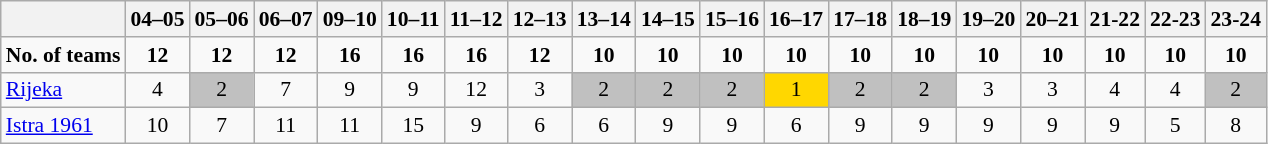<table border=1  bordercolor="#CCCCCC" class=wikitable style="font-size:90%;">
<tr align=LEFT valign=CENTER>
<th></th>
<th>04–05</th>
<th>05–06</th>
<th>06–07</th>
<th>09–10</th>
<th>10–11</th>
<th>11–12</th>
<th>12–13</th>
<th>13–14</th>
<th>14–15</th>
<th>15–16</th>
<th>16–17</th>
<th>17–18</th>
<th>18–19</th>
<th>19–20</th>
<th>20–21</th>
<th>21-22</th>
<th>22-23</th>
<th>23-24</th>
</tr>
<tr align=CENTER>
<td><strong>No. of teams</strong></td>
<td><strong>12</strong></td>
<td><strong>12</strong></td>
<td><strong>12</strong></td>
<td><strong>16</strong></td>
<td><strong>16</strong></td>
<td><strong>16</strong></td>
<td><strong>12</strong></td>
<td><strong>10</strong></td>
<td><strong>10</strong></td>
<td><strong>10</strong></td>
<td><strong>10</strong></td>
<td><strong>10</strong></td>
<td><strong>10</strong></td>
<td><strong>10</strong></td>
<td><strong>10</strong></td>
<td><strong>10</strong></td>
<td><strong>10</strong></td>
<td><strong>10</strong></td>
</tr>
<tr align=CENTER valign=BOTTOM>
<td align=LEFT><a href='#'>Rijeka</a></td>
<td>4</td>
<td bgcolor=silver>2</td>
<td>7</td>
<td>9</td>
<td>9</td>
<td>12</td>
<td>3</td>
<td bgcolor=silver>2</td>
<td bgcolor=silver>2</td>
<td bgcolor=silver>2</td>
<td bgcolor=gold>1</td>
<td bgcolor=silver>2</td>
<td bgcolor=silver>2</td>
<td>3</td>
<td>3</td>
<td>4</td>
<td>4</td>
<td bgcolor=silver>2</td>
</tr>
<tr align=CENTER valign=BOTTOM>
<td align=LEFT><a href='#'>Istra 1961</a></td>
<td>10</td>
<td>7</td>
<td>11</td>
<td>11</td>
<td>15</td>
<td>9</td>
<td>6</td>
<td>6</td>
<td>9</td>
<td>9</td>
<td>6</td>
<td>9</td>
<td>9</td>
<td>9</td>
<td>9</td>
<td>9</td>
<td>5</td>
<td>8</td>
</tr>
</table>
